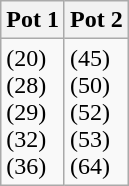<table class="wikitable" style="max-width:25em">
<tr>
<th style="width:50%">Pot 1</th>
<th style="width:50%">Pot 2</th>
</tr>
<tr>
<td><strong></strong> (20)<br><strong></strong> (28)<br><strong></strong> (29)<br> (32)<br> (36)</td>
<td> (45)<br><strong></strong> (50)<br><strong></strong> (52)<br> (53)<br> (64)</td>
</tr>
</table>
